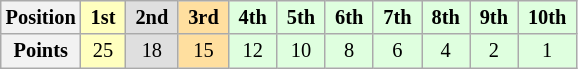<table class="wikitable" style="font-size:85%; text-align:center">
<tr>
<th>Position</th>
<td style="background:#ffffbf"> <strong>1st</strong> </td>
<td style="background:#dfdfdf"> <strong>2nd</strong> </td>
<td style="background:#ffdf9f"> <strong>3rd</strong> </td>
<td style="background:#dfffdf"> <strong>4th</strong> </td>
<td style="background:#dfffdf"> <strong>5th</strong> </td>
<td style="background:#dfffdf"> <strong>6th</strong> </td>
<td style="background:#dfffdf"> <strong>7th</strong> </td>
<td style="background:#dfffdf"> <strong>8th</strong> </td>
<td style="background:#dfffdf"> <strong>9th</strong> </td>
<td style="background:#dfffdf"> <strong>10th</strong> </td>
</tr>
<tr>
<th>Points</th>
<td style="background:#ffffbf">25</td>
<td style="background:#dfdfdf">18</td>
<td style="background:#ffdf9f">15</td>
<td style="background:#dfffdf">12</td>
<td style="background:#dfffdf">10</td>
<td style="background:#dfffdf">8</td>
<td style="background:#dfffdf">6</td>
<td style="background:#dfffdf">4</td>
<td style="background:#dfffdf">2</td>
<td style="background:#dfffdf">1</td>
</tr>
</table>
